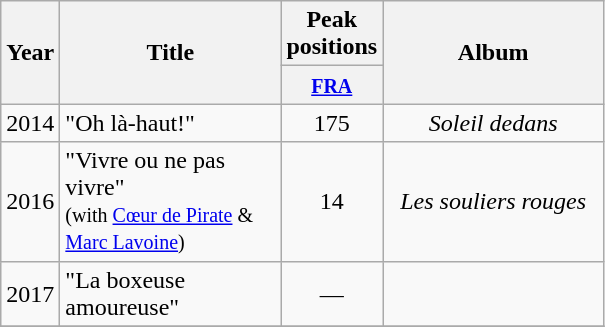<table class="wikitable">
<tr>
<th rowspan="2" style="text-align:center; width:10px;">Year</th>
<th rowspan="2" style="text-align:center; width:140px;">Title</th>
<th style="text-align:center;">Peak positions</th>
<th rowspan="2" style="text-align:center; width:140px;">Album</th>
</tr>
<tr>
<th width="40"><small><a href='#'>FRA</a><br></small></th>
</tr>
<tr>
<td style="text-align:center;">2014</td>
<td>"Oh là-haut!"</td>
<td style="text-align:center;">175</td>
<td style="text-align:center;"><em>Soleil dedans</em></td>
</tr>
<tr>
<td style="text-align:center;">2016</td>
<td>"Vivre ou ne pas vivre" <br><small>(with <a href='#'>Cœur de Pirate</a> & <a href='#'>Marc Lavoine</a>)</small></td>
<td style="text-align:center;">14</td>
<td style="text-align:center;"><em>Les souliers rouges</em></td>
</tr>
<tr>
<td style="text-align:center;">2017</td>
<td>"La boxeuse amoureuse"</td>
<td style="text-align:center;">—</td>
<td style="text-align:center;"></td>
</tr>
<tr>
</tr>
</table>
